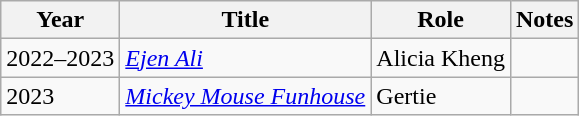<table class="wikitable sortable">
<tr>
<th>Year</th>
<th>Title</th>
<th>Role</th>
<th class="unsortable">Notes</th>
</tr>
<tr>
<td>2022–2023</td>
<td><em><a href='#'>Ejen Ali</a></em></td>
<td>Alicia Kheng</td>
<td></td>
</tr>
<tr>
<td>2023</td>
<td><em><a href='#'>Mickey Mouse Funhouse</a></em></td>
<td>Gertie</td>
<td></td>
</tr>
</table>
